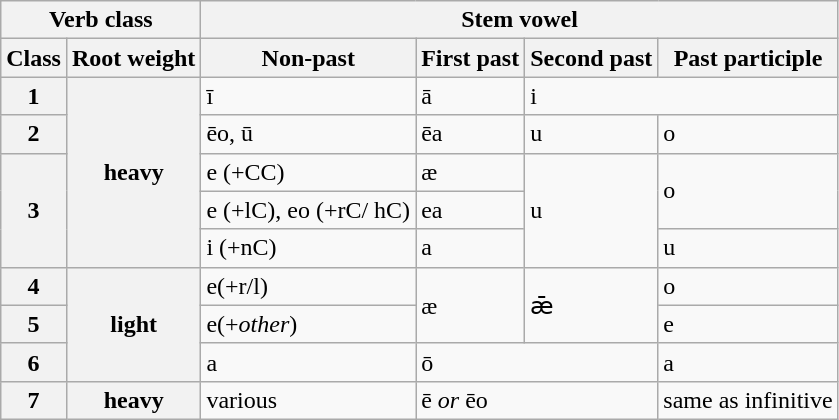<table class="wikitable mw-collapsible">
<tr>
<th colspan="2">Verb class</th>
<th colspan="4">Stem vowel</th>
</tr>
<tr>
<th>Class</th>
<th>Root weight</th>
<th>Non-past</th>
<th>First past</th>
<th>Second past</th>
<th>Past participle</th>
</tr>
<tr>
<th>1</th>
<th rowspan="5">heavy</th>
<td>ī</td>
<td>ā</td>
<td colspan="2">i</td>
</tr>
<tr>
<th>2</th>
<td>ēo, ū</td>
<td>ēa</td>
<td>u</td>
<td>o</td>
</tr>
<tr>
<th rowspan="3">3</th>
<td>e (+CC)</td>
<td>æ</td>
<td rowspan="3">u</td>
<td rowspan="2">o</td>
</tr>
<tr>
<td>e (+lC), eo (+rC/ hC)</td>
<td>ea</td>
</tr>
<tr>
<td>i (+nC)</td>
<td>a</td>
<td>u</td>
</tr>
<tr>
<th>4</th>
<th rowspan="3">light</th>
<td>e(+r/l)</td>
<td rowspan="2">æ</td>
<td rowspan="2">ǣ</td>
<td>o</td>
</tr>
<tr>
<th>5</th>
<td>e(+<em>other</em>)</td>
<td>e</td>
</tr>
<tr>
<th>6</th>
<td>a</td>
<td colspan="2">ō</td>
<td>a</td>
</tr>
<tr>
<th>7</th>
<th>heavy</th>
<td>various</td>
<td colspan="2">ē <em>or</em> ēo</td>
<td>same as infinitive</td>
</tr>
</table>
